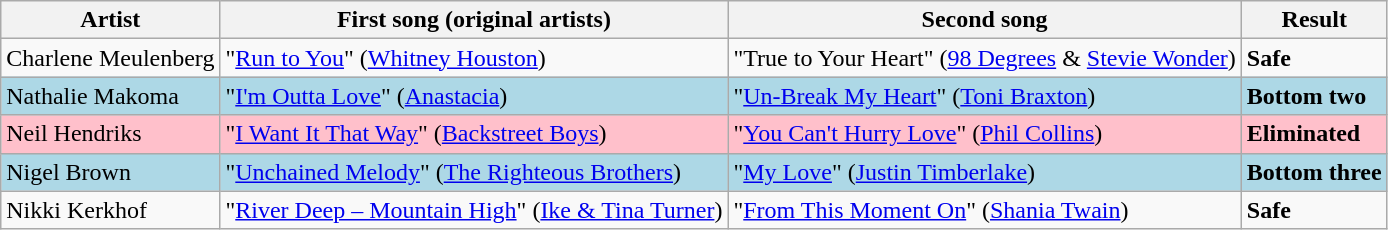<table class=wikitable>
<tr>
<th>Artist</th>
<th>First song (original artists)</th>
<th>Second song</th>
<th>Result</th>
</tr>
<tr>
<td>Charlene Meulenberg</td>
<td>"<a href='#'>Run to You</a>" (<a href='#'>Whitney Houston</a>)</td>
<td>"True to Your Heart" (<a href='#'>98 Degrees</a> & <a href='#'>Stevie Wonder</a>)</td>
<td><strong>Safe</strong></td>
</tr>
<tr style="background:lightblue;">
<td>Nathalie Makoma</td>
<td>"<a href='#'>I'm Outta Love</a>" (<a href='#'>Anastacia</a>)</td>
<td>"<a href='#'>Un-Break My Heart</a>" (<a href='#'>Toni Braxton</a>)</td>
<td><strong>Bottom two</strong></td>
</tr>
<tr style="background:pink;">
<td>Neil Hendriks</td>
<td>"<a href='#'>I Want It That Way</a>" (<a href='#'>Backstreet Boys</a>)</td>
<td>"<a href='#'>You Can't Hurry Love</a>" (<a href='#'>Phil Collins</a>)</td>
<td><strong>Eliminated</strong></td>
</tr>
<tr style="background:lightblue;">
<td>Nigel Brown</td>
<td>"<a href='#'>Unchained Melody</a>" (<a href='#'>The Righteous Brothers</a>)</td>
<td>"<a href='#'>My Love</a>" (<a href='#'>Justin Timberlake</a>)</td>
<td><strong>Bottom three</strong></td>
</tr>
<tr>
<td>Nikki Kerkhof</td>
<td>"<a href='#'>River Deep – Mountain High</a>" (<a href='#'>Ike & Tina Turner</a>)</td>
<td>"<a href='#'>From This Moment On</a>" (<a href='#'>Shania Twain</a>)</td>
<td><strong>Safe</strong></td>
</tr>
</table>
